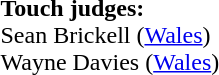<table style="width:100%">
<tr>
<td><br><strong>Touch judges:</strong>
<br>Sean Brickell (<a href='#'>Wales</a>)
<br>Wayne Davies (<a href='#'>Wales</a>)</td>
</tr>
</table>
